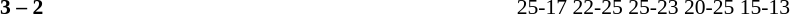<table style="width:100%;" cellspacing="1">
<tr>
<th width=20%></th>
<th width=12%></th>
<th width=20%></th>
<th width=33%></th>
<td></td>
</tr>
<tr style=font-size:90%>
<td align=right><strong></strong></td>
<td align=center><strong>3 – 2</strong></td>
<td></td>
<td>25-17 22-25 25-23 20-25 15-13</td>
</tr>
</table>
